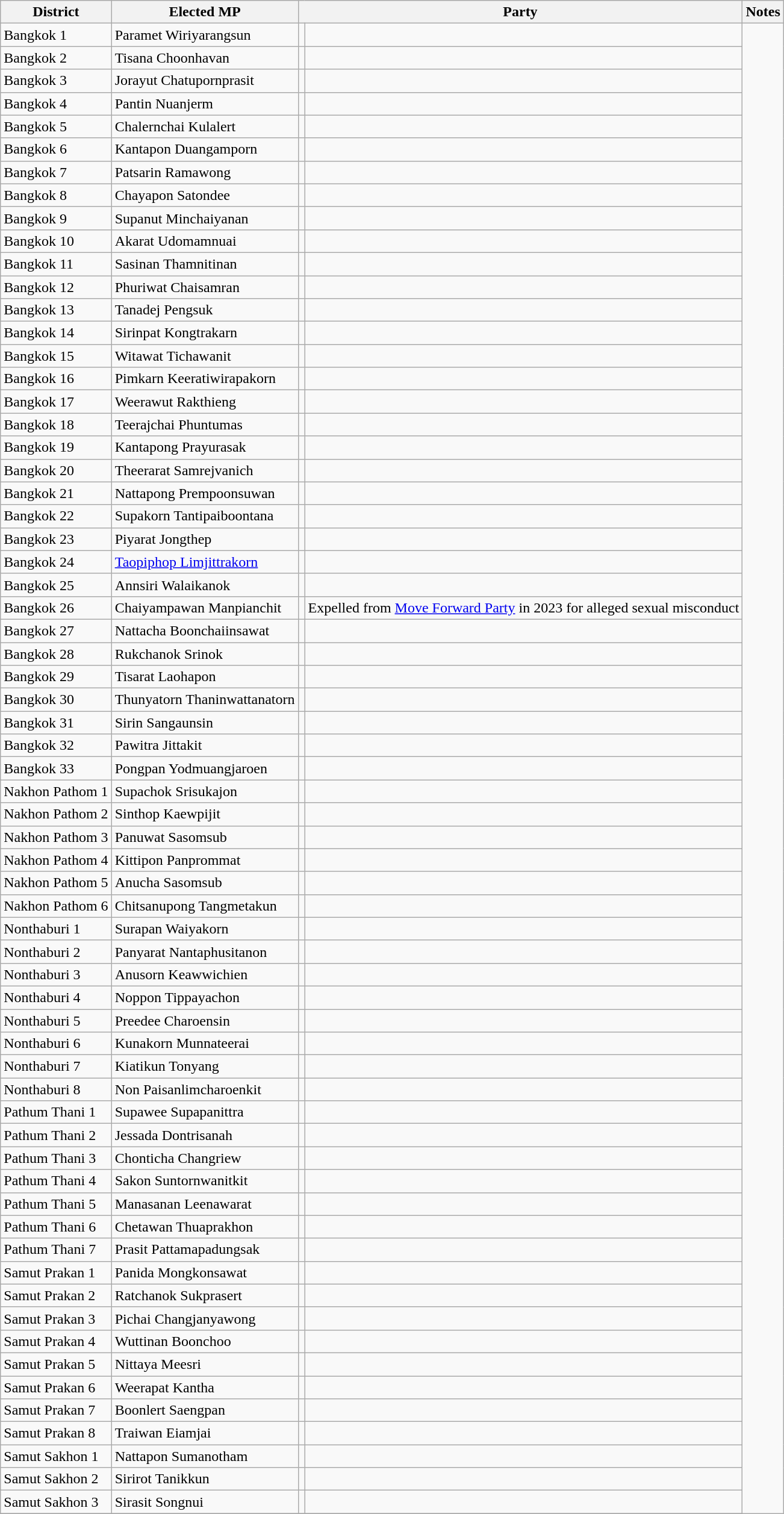<table class="wikitable sortable">
<tr>
<th>District</th>
<th>Elected MP</th>
<th colspan=2>Party</th>
<th>Notes</th>
</tr>
<tr>
<td>Bangkok 1</td>
<td>Paramet Wiriyarangsun</td>
<td></td>
<td></td>
</tr>
<tr>
<td>Bangkok 2</td>
<td>Tisana Choonhavan</td>
<td></td>
<td></td>
</tr>
<tr>
<td>Bangkok 3</td>
<td>Jorayut Chatupornprasit</td>
<td></td>
<td></td>
</tr>
<tr>
<td>Bangkok 4</td>
<td>Pantin Nuanjerm</td>
<td></td>
<td></td>
</tr>
<tr>
<td>Bangkok 5</td>
<td>Chalernchai Kulalert</td>
<td></td>
<td></td>
</tr>
<tr>
<td>Bangkok 6</td>
<td>Kantapon Duangamporn</td>
<td></td>
<td></td>
</tr>
<tr>
<td>Bangkok 7</td>
<td>Patsarin Ramawong</td>
<td></td>
<td></td>
</tr>
<tr>
<td>Bangkok 8</td>
<td>Chayapon Satondee</td>
<td></td>
<td></td>
</tr>
<tr>
<td>Bangkok 9</td>
<td>Supanut Minchaiyanan</td>
<td></td>
<td></td>
</tr>
<tr>
<td>Bangkok 10</td>
<td>Akarat Udomamnuai</td>
<td></td>
<td></td>
</tr>
<tr>
<td>Bangkok 11</td>
<td>Sasinan Thamnitinan</td>
<td></td>
<td></td>
</tr>
<tr>
<td>Bangkok 12</td>
<td>Phuriwat Chaisamran</td>
<td></td>
<td></td>
</tr>
<tr>
<td>Bangkok 13</td>
<td>Tanadej Pengsuk</td>
<td></td>
<td></td>
</tr>
<tr>
<td>Bangkok 14</td>
<td>Sirinpat Kongtrakarn</td>
<td></td>
<td></td>
</tr>
<tr>
<td>Bangkok 15</td>
<td>Witawat Tichawanit</td>
<td></td>
<td></td>
</tr>
<tr>
<td>Bangkok 16</td>
<td>Pimkarn Keeratiwirapakorn</td>
<td></td>
<td></td>
</tr>
<tr>
<td>Bangkok 17</td>
<td>Weerawut Rakthieng</td>
<td></td>
<td></td>
</tr>
<tr>
<td>Bangkok 18</td>
<td>Teerajchai Phuntumas</td>
<td></td>
<td></td>
</tr>
<tr>
<td>Bangkok 19</td>
<td>Kantapong Prayurasak</td>
<td></td>
<td></td>
</tr>
<tr>
<td>Bangkok 20</td>
<td>Theerarat Samrejvanich</td>
<td></td>
<td></td>
</tr>
<tr>
<td>Bangkok 21</td>
<td>Nattapong Prempoonsuwan</td>
<td></td>
<td></td>
</tr>
<tr>
<td>Bangkok 22</td>
<td>Supakorn Tantipaiboontana</td>
<td></td>
<td></td>
</tr>
<tr>
<td>Bangkok 23</td>
<td>Piyarat Jongthep</td>
<td></td>
<td></td>
</tr>
<tr>
<td>Bangkok 24</td>
<td><a href='#'>Taopiphop Limjittrakorn</a></td>
<td></td>
<td></td>
</tr>
<tr>
<td>Bangkok 25</td>
<td>Annsiri Walaikanok</td>
<td></td>
<td></td>
</tr>
<tr>
<td>Bangkok 26</td>
<td>Chaiyampawan Manpianchit</td>
<td></td>
<td>Expelled from <a href='#'>Move Forward Party</a> in 2023 for alleged sexual misconduct</td>
</tr>
<tr>
<td>Bangkok 27</td>
<td>Nattacha Boonchaiinsawat</td>
<td></td>
<td></td>
</tr>
<tr>
<td>Bangkok 28</td>
<td>Rukchanok Srinok</td>
<td></td>
<td></td>
</tr>
<tr>
<td>Bangkok 29</td>
<td>Tisarat Laohapon</td>
<td></td>
<td></td>
</tr>
<tr>
<td>Bangkok 30</td>
<td>Thunyatorn Thaninwattanatorn</td>
<td></td>
<td></td>
</tr>
<tr>
<td>Bangkok 31</td>
<td>Sirin Sangaunsin</td>
<td></td>
<td></td>
</tr>
<tr>
<td>Bangkok 32</td>
<td>Pawitra Jittakit</td>
<td></td>
<td></td>
</tr>
<tr>
<td>Bangkok 33</td>
<td>Pongpan Yodmuangjaroen</td>
<td></td>
<td></td>
</tr>
<tr>
<td>Nakhon Pathom 1</td>
<td>Supachok Srisukajon</td>
<td></td>
<td></td>
</tr>
<tr>
<td>Nakhon Pathom 2</td>
<td>Sinthop Kaewpijit</td>
<td></td>
<td></td>
</tr>
<tr>
<td>Nakhon Pathom 3</td>
<td>Panuwat Sasomsub</td>
<td></td>
<td></td>
</tr>
<tr>
<td>Nakhon Pathom 4</td>
<td>Kittipon Panprommat</td>
<td></td>
<td></td>
</tr>
<tr>
<td>Nakhon Pathom 5</td>
<td>Anucha Sasomsub</td>
<td></td>
<td></td>
</tr>
<tr>
<td>Nakhon Pathom 6</td>
<td>Chitsanupong Tangmetakun</td>
<td></td>
<td></td>
</tr>
<tr>
<td>Nonthaburi 1</td>
<td>Surapan Waiyakorn</td>
<td></td>
<td></td>
</tr>
<tr>
<td>Nonthaburi 2</td>
<td>Panyarat Nantaphusitanon</td>
<td></td>
<td></td>
</tr>
<tr>
<td>Nonthaburi 3</td>
<td>Anusorn Keawwichien</td>
<td></td>
<td></td>
</tr>
<tr>
<td>Nonthaburi 4</td>
<td>Noppon Tippayachon</td>
<td></td>
<td></td>
</tr>
<tr>
<td>Nonthaburi 5</td>
<td>Preedee Charoensin</td>
<td></td>
<td></td>
</tr>
<tr>
<td>Nonthaburi 6</td>
<td>Kunakorn Munnateerai</td>
<td></td>
<td></td>
</tr>
<tr>
<td>Nonthaburi 7</td>
<td>Kiatikun Tonyang</td>
<td></td>
<td></td>
</tr>
<tr>
<td>Nonthaburi 8</td>
<td>Non Paisanlimcharoenkit</td>
<td></td>
<td></td>
</tr>
<tr>
<td>Pathum Thani 1</td>
<td>Supawee Supapanittra</td>
<td></td>
<td></td>
</tr>
<tr>
<td>Pathum Thani 2</td>
<td>Jessada Dontrisanah</td>
<td></td>
<td></td>
</tr>
<tr>
<td>Pathum Thani 3</td>
<td>Chonticha Changriew</td>
<td></td>
<td></td>
</tr>
<tr>
<td>Pathum Thani 4</td>
<td>Sakon Suntornwanitkit</td>
<td></td>
<td></td>
</tr>
<tr>
<td>Pathum Thani 5</td>
<td>Manasanan Leenawarat</td>
<td></td>
<td></td>
</tr>
<tr>
<td>Pathum Thani 6</td>
<td>Chetawan Thuaprakhon</td>
<td></td>
<td></td>
</tr>
<tr>
<td>Pathum Thani 7</td>
<td>Prasit Pattamapadungsak</td>
<td></td>
<td></td>
</tr>
<tr>
<td>Samut Prakan 1</td>
<td>Panida Mongkonsawat</td>
<td></td>
<td></td>
</tr>
<tr>
<td>Samut Prakan 2</td>
<td>Ratchanok Sukprasert</td>
<td></td>
<td></td>
</tr>
<tr>
<td>Samut Prakan 3</td>
<td>Pichai Changjanyawong</td>
<td></td>
<td></td>
</tr>
<tr>
<td>Samut Prakan 4</td>
<td>Wuttinan Boonchoo</td>
<td></td>
<td></td>
</tr>
<tr>
<td>Samut Prakan 5</td>
<td>Nittaya Meesri</td>
<td></td>
<td></td>
</tr>
<tr>
<td>Samut Prakan 6</td>
<td>Weerapat Kantha</td>
<td></td>
<td></td>
</tr>
<tr>
<td>Samut Prakan 7</td>
<td>Boonlert Saengpan</td>
<td></td>
<td></td>
</tr>
<tr>
<td>Samut Prakan 8</td>
<td>Traiwan Eiamjai</td>
<td></td>
<td></td>
</tr>
<tr>
<td>Samut Sakhon 1</td>
<td>Nattapon Sumanotham</td>
<td></td>
<td></td>
</tr>
<tr>
<td>Samut Sakhon 2</td>
<td>Sirirot Tanikkun</td>
<td></td>
<td></td>
</tr>
<tr>
<td>Samut Sakhon 3</td>
<td>Sirasit Songnui</td>
<td></td>
<td></td>
</tr>
<tr>
</tr>
</table>
